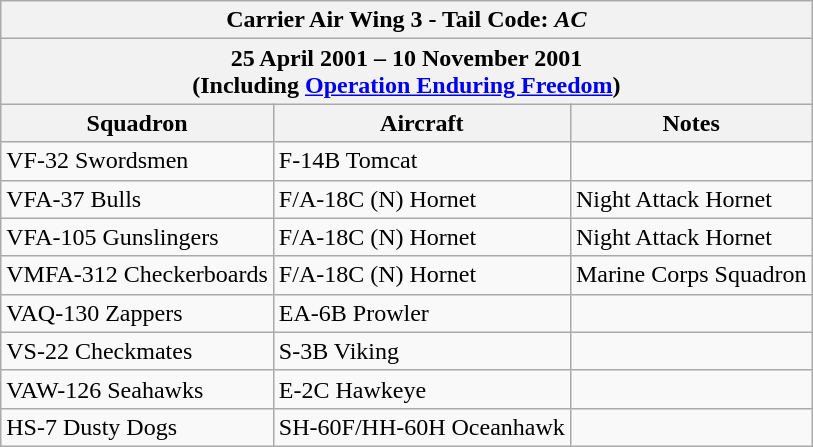<table class="wikitable">
<tr>
<th colspan="3">Carrier Air Wing 3 - Tail Code: <em>AC</em></th>
</tr>
<tr>
<th colspan="3">25 April 2001 – 10 November 2001<br>(Including <a href='#'>Operation Enduring Freedom</a>)</th>
</tr>
<tr>
<th>Squadron</th>
<th>Aircraft</th>
<th>Notes</th>
</tr>
<tr>
<td>VF-32 Swordsmen</td>
<td>F-14B Tomcat</td>
<td></td>
</tr>
<tr>
<td>VFA-37 Bulls</td>
<td>F/A-18C (N) Hornet</td>
<td>Night Attack Hornet</td>
</tr>
<tr>
<td>VFA-105 Gunslingers</td>
<td>F/A-18C (N) Hornet</td>
<td>Night Attack Hornet</td>
</tr>
<tr>
<td>VMFA-312 Checkerboards</td>
<td>F/A-18C (N) Hornet</td>
<td>Marine Corps Squadron</td>
</tr>
<tr>
<td>VAQ-130 Zappers</td>
<td>EA-6B Prowler</td>
<td></td>
</tr>
<tr>
<td>VS-22 Checkmates</td>
<td>S-3B Viking</td>
<td></td>
</tr>
<tr>
<td>VAW-126 Seahawks</td>
<td>E-2C Hawkeye</td>
<td></td>
</tr>
<tr>
<td>HS-7 Dusty Dogs</td>
<td>SH-60F/HH-60H Oceanhawk</td>
<td></td>
</tr>
</table>
